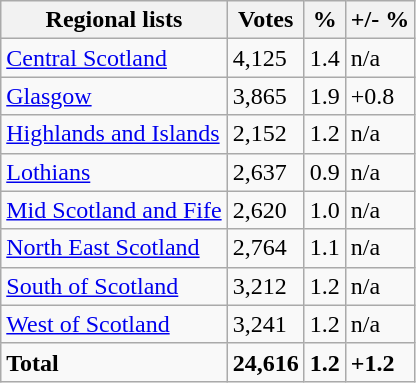<table class="wikitable sortable">
<tr>
<th>Regional lists</th>
<th>Votes</th>
<th>%</th>
<th>+/- %</th>
</tr>
<tr>
<td><a href='#'>Central Scotland</a></td>
<td>4,125</td>
<td>1.4</td>
<td>n/a</td>
</tr>
<tr>
<td><a href='#'>Glasgow</a></td>
<td>3,865</td>
<td>1.9</td>
<td>+0.8</td>
</tr>
<tr>
<td><a href='#'>Highlands and Islands</a></td>
<td>2,152</td>
<td>1.2</td>
<td>n/a</td>
</tr>
<tr>
<td><a href='#'>Lothians</a></td>
<td>2,637</td>
<td>0.9</td>
<td>n/a</td>
</tr>
<tr>
<td><a href='#'>Mid Scotland and Fife</a></td>
<td>2,620</td>
<td>1.0</td>
<td>n/a</td>
</tr>
<tr>
<td><a href='#'>North East Scotland</a></td>
<td>2,764</td>
<td>1.1</td>
<td>n/a</td>
</tr>
<tr>
<td><a href='#'>South of Scotland</a></td>
<td>3,212</td>
<td>1.2</td>
<td>n/a</td>
</tr>
<tr>
<td><a href='#'>West of Scotland</a></td>
<td>3,241</td>
<td>1.2</td>
<td>n/a</td>
</tr>
<tr>
<td><strong>Total</strong></td>
<td><strong>24,616</strong></td>
<td><strong>1.2</strong></td>
<td><strong>+1.2</strong></td>
</tr>
</table>
